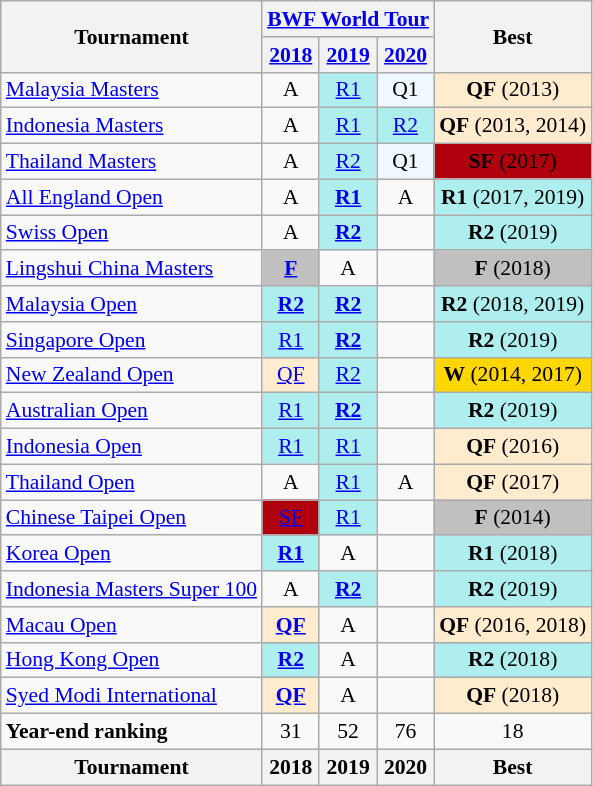<table class="wikitable" style="font-size: 90%; text-align:center">
<tr>
<th rowspan="2">Tournament</th>
<th colspan="3"><strong><a href='#'>BWF World Tour</a></strong></th>
<th rowspan="2">Best</th>
</tr>
<tr>
<th><a href='#'>2018</a></th>
<th><a href='#'>2019</a></th>
<th><a href='#'>2020</a></th>
</tr>
<tr>
<td align=left><a href='#'>Malaysia Masters</a></td>
<td>A</td>
<td bgcolor=AFEEEE><a href='#'>R1</a></td>
<td bgcolor=F0F8FF>Q1</td>
<td bgcolor=FFEBCD><strong>QF</strong> (2013)</td>
</tr>
<tr>
<td align=left><a href='#'>Indonesia Masters</a></td>
<td>A</td>
<td bgcolor=AFEEEE><a href='#'>R1</a></td>
<td bgcolor=AFEEEE><a href='#'>R2</a></td>
<td bgcolor=FFEBCD><strong>QF</strong> (2013, 2014)</td>
</tr>
<tr>
<td align=left><a href='#'>Thailand Masters</a></td>
<td>A</td>
<td bgcolor=AFEEEE><a href='#'>R2</a></td>
<td bgcolor=F0F8FF>Q1</td>
<td bgcolor=Bronze><strong>SF</strong> (2017)</td>
</tr>
<tr>
<td align=left><a href='#'>All England Open</a></td>
<td>A</td>
<td bgcolor=AFEEEE><a href='#'><strong>R1</strong></a></td>
<td>A</td>
<td bgcolor=AFEEEE><strong>R1</strong> (2017, 2019)</td>
</tr>
<tr>
<td align=left><a href='#'>Swiss Open</a></td>
<td>A</td>
<td bgcolor=AFEEEE><a href='#'><strong>R2</strong></a></td>
<td></td>
<td bgcolor=AFEEEE><strong>R2</strong> (2019)</td>
</tr>
<tr>
<td align=left><a href='#'>Lingshui China Masters</a></td>
<td bgcolor=Silver><a href='#'><strong>F</strong></a></td>
<td>A</td>
<td></td>
<td bgcolor=Silver><strong>F</strong> (2018)</td>
</tr>
<tr>
<td align=left><a href='#'>Malaysia Open</a></td>
<td bgcolor=AFEEEE><a href='#'><strong>R2</strong></a></td>
<td bgcolor=AFEEEE><a href='#'><strong>R2</strong></a></td>
<td></td>
<td bgcolor=AFEEEE><strong>R2</strong> (2018, 2019)</td>
</tr>
<tr>
<td align=left><a href='#'>Singapore Open</a></td>
<td bgcolor=AFEEEE><a href='#'>R1</a></td>
<td bgcolor=AFEEEE><a href='#'><strong>R2</strong></a></td>
<td></td>
<td bgcolor=AFEEEE><strong>R2</strong> (2019)</td>
</tr>
<tr>
<td align=left><a href='#'>New Zealand Open</a></td>
<td bgcolor=FFEBCD><a href='#'>QF</a></td>
<td bgcolor=AFEEEE><a href='#'>R2</a></td>
<td></td>
<td bgcolor=Gold><strong>W</strong> (2014, 2017)</td>
</tr>
<tr>
<td align=left><a href='#'>Australian Open</a></td>
<td bgcolor=AFEEEE><a href='#'>R1</a></td>
<td bgcolor=AFEEEE><a href='#'><strong>R2</strong></a></td>
<td></td>
<td bgcolor=AFEEEE><strong>R2</strong> (2019)</td>
</tr>
<tr>
<td align=left><a href='#'>Indonesia Open</a></td>
<td bgcolor=AFEEEE><a href='#'>R1</a></td>
<td bgcolor=AFEEEE><a href='#'>R1</a></td>
<td></td>
<td bgcolor=FFEBCD><strong>QF</strong> (2016)</td>
</tr>
<tr>
<td align=left><a href='#'>Thailand Open</a></td>
<td>A</td>
<td bgcolor=AFEEEE><a href='#'>R1</a></td>
<td>A</td>
<td bgcolor=FFEBCD><strong>QF</strong> (2017)</td>
</tr>
<tr>
<td align=left><a href='#'>Chinese Taipei Open</a></td>
<td bgcolor=Bronze><a href='#'>SF</a></td>
<td bgcolor=AFEEEE><a href='#'>R1</a></td>
<td></td>
<td bgcolor=Silver><strong>F</strong> (2014)</td>
</tr>
<tr>
<td align=left><a href='#'>Korea Open</a></td>
<td bgcolor=AFEEEE><a href='#'><strong>R1</strong></a></td>
<td>A</td>
<td></td>
<td bgcolor=AFEEEE><strong>R1</strong> (2018)</td>
</tr>
<tr>
<td align=left><a href='#'>Indonesia Masters Super 100</a></td>
<td>A</td>
<td bgcolor=AFEEEE><a href='#'><strong>R2</strong></a></td>
<td></td>
<td bgcolor=AFEEEE><strong>R2</strong> (2019)</td>
</tr>
<tr>
<td align=left><a href='#'>Macau Open</a></td>
<td bgcolor=FFEBCD><a href='#'><strong>QF</strong></a></td>
<td>A</td>
<td></td>
<td bgcolor=FFEBCD><strong>QF</strong> (2016, 2018)</td>
</tr>
<tr>
<td align=left><a href='#'>Hong Kong Open</a></td>
<td bgcolor=AFEEEE><a href='#'><strong>R2</strong></a></td>
<td>A</td>
<td></td>
<td bgcolor=AFEEEE><strong>R2</strong> (2018)</td>
</tr>
<tr>
<td align=left><a href='#'>Syed Modi International</a></td>
<td bgcolor=FFEBCD><a href='#'><strong>QF</strong></a></td>
<td>A</td>
<td></td>
<td bgcolor=FFEBCD><strong>QF</strong> (2018)</td>
</tr>
<tr>
<td align=left><strong>Year-end ranking</strong></td>
<td>31</td>
<td>52</td>
<td>76</td>
<td>18</td>
</tr>
<tr>
<th>Tournament</th>
<th>2018</th>
<th>2019</th>
<th>2020</th>
<th>Best</th>
</tr>
</table>
